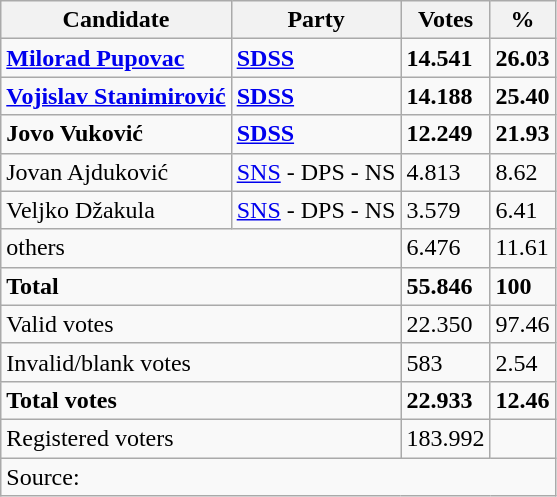<table class="wikitable" style="text-align: left;">
<tr>
<th>Candidate</th>
<th>Party</th>
<th>Votes</th>
<th>%</th>
</tr>
<tr>
<td><strong><a href='#'>Milorad Pupovac</a></strong></td>
<td><a href='#'><strong>SDSS</strong></a></td>
<td><strong>14.541</strong></td>
<td><strong>26.03</strong></td>
</tr>
<tr>
<td><a href='#'><strong>Vojislav Stanimirović</strong></a></td>
<td><a href='#'><strong>SDSS</strong></a></td>
<td><strong>14.188</strong></td>
<td><strong>25.40</strong></td>
</tr>
<tr>
<td><strong>Jovo Vuković</strong></td>
<td><a href='#'><strong>SDSS</strong></a></td>
<td><strong>12.249</strong></td>
<td><strong>21.93</strong></td>
</tr>
<tr>
<td>Jovan Ajduković</td>
<td><a href='#'>SNS</a> - DPS - NS</td>
<td>4.813</td>
<td>8.62</td>
</tr>
<tr>
<td>Veljko Džakula</td>
<td><a href='#'>SNS</a> - DPS - NS</td>
<td>3.579</td>
<td>6.41</td>
</tr>
<tr>
<td colspan="2">others</td>
<td>6.476</td>
<td>11.61</td>
</tr>
<tr>
<td colspan="2"><strong>Total</strong></td>
<td><strong>55.846</strong></td>
<td><strong>100</strong></td>
</tr>
<tr>
<td colspan="2">Valid votes</td>
<td>22.350</td>
<td>97.46</td>
</tr>
<tr>
<td colspan="2">Invalid/blank votes</td>
<td>583</td>
<td>2.54</td>
</tr>
<tr>
<td colspan="2"><strong>Total votes</strong></td>
<td><strong>22.933</strong></td>
<td><strong>12.46</strong></td>
</tr>
<tr>
<td colspan="2">Registered voters</td>
<td>183.992</td>
<td></td>
</tr>
<tr>
<td colspan="4">Source: </td>
</tr>
</table>
